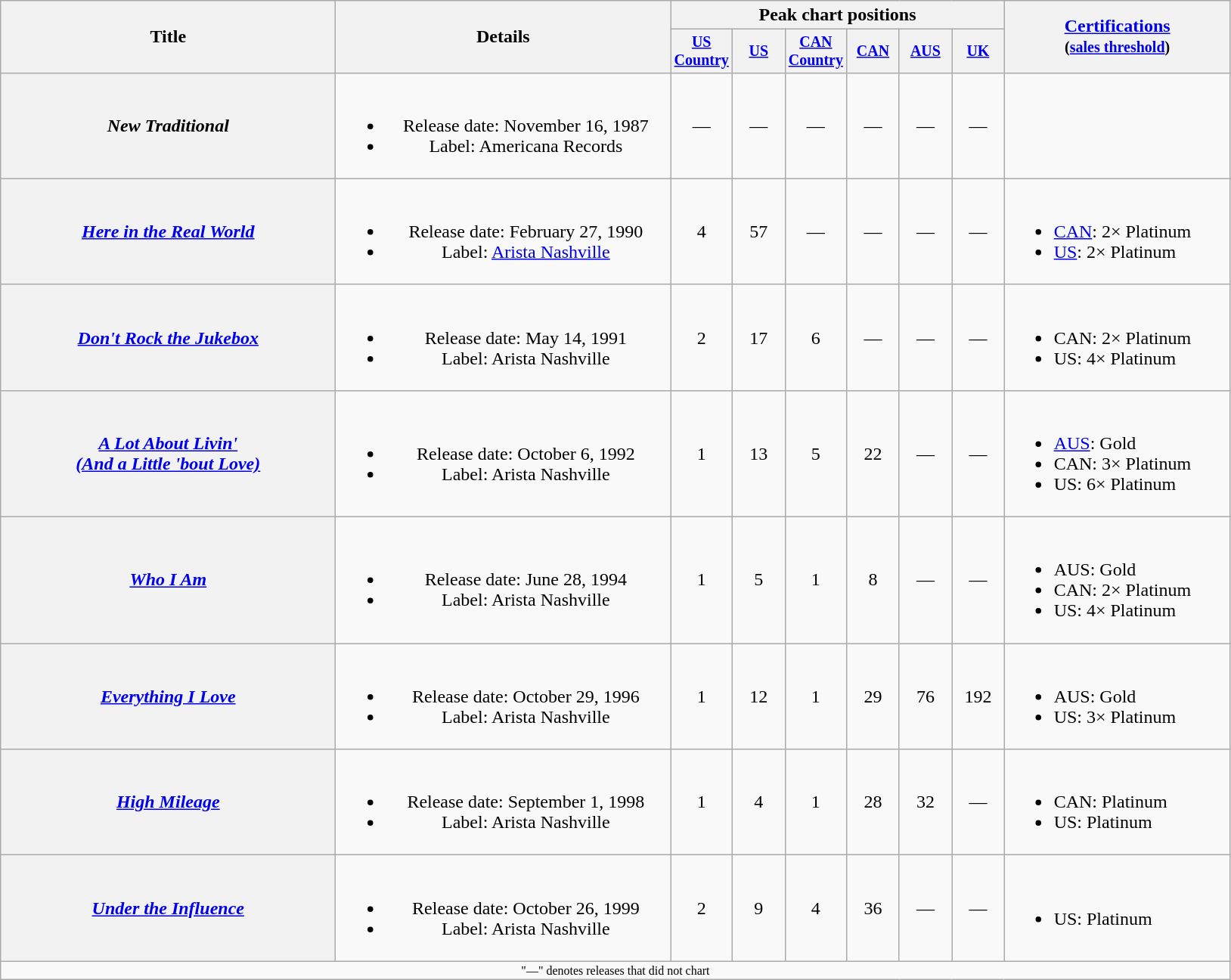<table class="wikitable plainrowheaders" style="text-align:center;">
<tr>
<th rowspan="2" style="width:18em;">Title</th>
<th rowspan="2" style="width:18em;">Details</th>
<th colspan="6">Peak chart positions</th>
<th rowspan="2" style="width:12em;"><a href='#'>Certifications</a><br><small>(<a href='#'>sales threshold</a>)</small></th>
</tr>
<tr style="font-size:smaller;">
<th width="40"><a href='#'>US Country</a><br></th>
<th width="40"><a href='#'>US</a><br></th>
<th width="40"><a href='#'>CAN Country</a><br></th>
<th width="40"><a href='#'>CAN</a><br></th>
<th width="40"><a href='#'>AUS</a><br></th>
<th width="40"><a href='#'>UK</a><br></th>
</tr>
<tr>
<th scope="row"><em>New Traditional</em></th>
<td><br><ul><li>Release date: November 16, 1987</li><li>Label: Americana Records</li></ul></td>
<td>—</td>
<td>—</td>
<td>—</td>
<td>—</td>
<td>—</td>
<td>—</td>
<td align="left"></td>
</tr>
<tr>
<th scope="row"><em><a href='#'>Here in the Real World</a></em></th>
<td><br><ul><li>Release date: February 27, 1990</li><li>Label: <a href='#'>Arista Nashville</a></li></ul></td>
<td>4</td>
<td>57</td>
<td>—</td>
<td>—</td>
<td>—</td>
<td>—</td>
<td align="left"><br><ul><li><a href='#'>CAN</a>: 2× Platinum</li><li><a href='#'>US</a>: 2× Platinum</li></ul></td>
</tr>
<tr>
<th scope="row"><em><a href='#'>Don't Rock the Jukebox</a></em></th>
<td><br><ul><li>Release date: May 14, 1991</li><li>Label: Arista Nashville</li></ul></td>
<td>2</td>
<td>17</td>
<td>6</td>
<td>—</td>
<td>—</td>
<td>—</td>
<td align="left"><br><ul><li>CAN: 2× Platinum</li><li>US: 4× Platinum</li></ul></td>
</tr>
<tr>
<th scope="row"><em><a href='#'>A Lot About Livin'<br>(And a Little 'bout Love)</a></em></th>
<td><br><ul><li>Release date: October 6, 1992</li><li>Label: Arista Nashville</li></ul></td>
<td>1</td>
<td>13</td>
<td>5</td>
<td>22</td>
<td>—</td>
<td>—</td>
<td align="left"><br><ul><li><a href='#'>AUS</a>: Gold</li><li>CAN: 3× Platinum</li><li>US: 6× Platinum</li></ul></td>
</tr>
<tr>
<th scope="row"><em><a href='#'>Who I Am</a></em></th>
<td><br><ul><li>Release date: June 28, 1994</li><li>Label: Arista Nashville</li></ul></td>
<td>1</td>
<td>5</td>
<td>1</td>
<td>8</td>
<td>—</td>
<td>—</td>
<td align="left"><br><ul><li>AUS: Gold</li><li>CAN: 2× Platinum</li><li>US: 4× Platinum</li></ul></td>
</tr>
<tr>
<th scope="row"><em><a href='#'>Everything I Love</a></em></th>
<td><br><ul><li>Release date: October 29, 1996</li><li>Label: Arista Nashville</li></ul></td>
<td>1</td>
<td>12</td>
<td>1</td>
<td>29</td>
<td>76</td>
<td>192</td>
<td align="left"><br><ul><li>AUS: Gold</li><li>US: 3× Platinum</li></ul></td>
</tr>
<tr>
<th scope="row"><em><a href='#'>High Mileage</a></em></th>
<td><br><ul><li>Release date: September 1, 1998</li><li>Label: Arista Nashville</li></ul></td>
<td>1</td>
<td>4</td>
<td>1</td>
<td>28</td>
<td>32</td>
<td>—</td>
<td align="left"><br><ul><li>CAN: Platinum</li><li>US: Platinum</li></ul></td>
</tr>
<tr>
<th scope="row"><em><a href='#'>Under the Influence</a></em></th>
<td><br><ul><li>Release date: October 26, 1999</li><li>Label: Arista Nashville</li></ul></td>
<td>2</td>
<td>9</td>
<td>4</td>
<td>36</td>
<td>—</td>
<td>—</td>
<td align="left"><br><ul><li>US: Platinum</li></ul></td>
</tr>
<tr>
<td colspan="15" style="font-size:8pt">"—" denotes releases that did not chart</td>
</tr>
</table>
